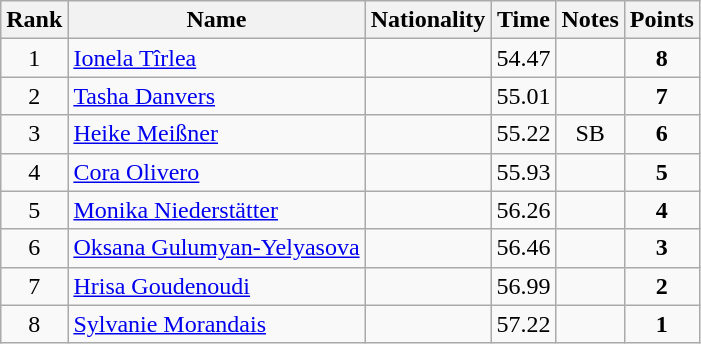<table class="wikitable sortable" style="text-align:center">
<tr>
<th>Rank</th>
<th>Name</th>
<th>Nationality</th>
<th>Time</th>
<th>Notes</th>
<th>Points</th>
</tr>
<tr>
<td>1</td>
<td align=left><a href='#'>Ionela Tîrlea</a></td>
<td align=left></td>
<td>54.47</td>
<td></td>
<td><strong>8</strong></td>
</tr>
<tr>
<td>2</td>
<td align=left><a href='#'>Tasha Danvers</a></td>
<td align=left></td>
<td>55.01</td>
<td></td>
<td><strong>7</strong></td>
</tr>
<tr>
<td>3</td>
<td align=left><a href='#'>Heike Meißner</a></td>
<td align=left></td>
<td>55.22</td>
<td>SB</td>
<td><strong>6</strong></td>
</tr>
<tr>
<td>4</td>
<td align=left><a href='#'>Cora Olivero</a></td>
<td align=left></td>
<td>55.93</td>
<td></td>
<td><strong>5</strong></td>
</tr>
<tr>
<td>5</td>
<td align=left><a href='#'>Monika Niederstätter</a></td>
<td align=left></td>
<td>56.26</td>
<td></td>
<td><strong>4</strong></td>
</tr>
<tr>
<td>6</td>
<td align=left><a href='#'>Oksana Gulumyan-Yelyasova</a></td>
<td align=left></td>
<td>56.46</td>
<td></td>
<td><strong>3</strong></td>
</tr>
<tr>
<td>7</td>
<td align=left><a href='#'>Hrisa Goudenoudi</a></td>
<td align=left></td>
<td>56.99</td>
<td></td>
<td><strong>2</strong></td>
</tr>
<tr>
<td>8</td>
<td align=left><a href='#'>Sylvanie Morandais</a></td>
<td align=left></td>
<td>57.22</td>
<td></td>
<td><strong>1</strong></td>
</tr>
</table>
